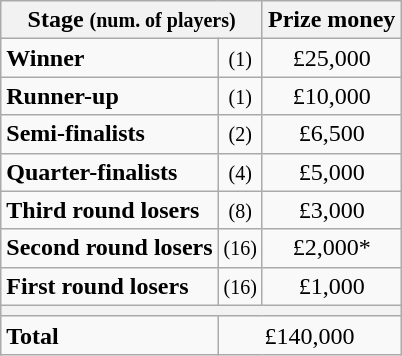<table class="wikitable">
<tr>
<th colspan=2>Stage <small>(num. of players)</small></th>
<th>Prize money</th>
</tr>
<tr>
<td><strong>Winner</strong></td>
<td align=center><small>(1)</small></td>
<td align=center>£25,000</td>
</tr>
<tr>
<td><strong>Runner-up</strong></td>
<td align=center><small>(1)</small></td>
<td align=center>£10,000</td>
</tr>
<tr>
<td><strong>Semi-finalists</strong></td>
<td align=center><small>(2)</small></td>
<td align=center>£6,500</td>
</tr>
<tr>
<td><strong>Quarter-finalists</strong></td>
<td align=center><small>(4)</small></td>
<td align=center>£5,000</td>
</tr>
<tr>
<td><strong>Third round losers</strong></td>
<td align=center><small>(8)</small></td>
<td align=center>£3,000</td>
</tr>
<tr>
<td><strong>Second round losers</strong></td>
<td align=center><small>(16)</small></td>
<td align=center>£2,000*</td>
</tr>
<tr>
<td><strong>First round losers</strong></td>
<td align=center><small>(16)</small></td>
<td align=center>£1,000</td>
</tr>
<tr>
<th colspan=3></th>
</tr>
<tr>
<td><strong>Total</strong></td>
<td align=center colspan=2>£140,000</td>
</tr>
</table>
